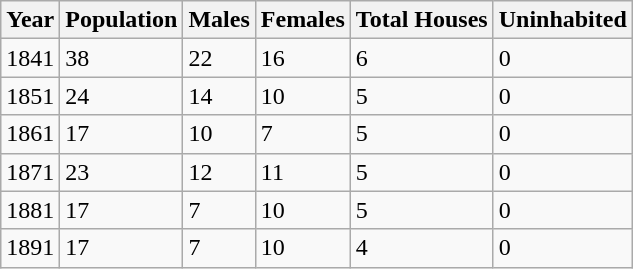<table class="wikitable">
<tr>
<th>Year</th>
<th>Population</th>
<th>Males</th>
<th>Females</th>
<th>Total Houses</th>
<th>Uninhabited</th>
</tr>
<tr>
<td>1841</td>
<td>38</td>
<td>22</td>
<td>16</td>
<td>6</td>
<td>0</td>
</tr>
<tr>
<td>1851</td>
<td>24</td>
<td>14</td>
<td>10</td>
<td>5</td>
<td>0</td>
</tr>
<tr>
<td>1861</td>
<td>17</td>
<td>10</td>
<td>7</td>
<td>5</td>
<td>0</td>
</tr>
<tr>
<td>1871</td>
<td>23</td>
<td>12</td>
<td>11</td>
<td>5</td>
<td>0</td>
</tr>
<tr>
<td>1881</td>
<td>17</td>
<td>7</td>
<td>10</td>
<td>5</td>
<td>0</td>
</tr>
<tr>
<td>1891</td>
<td>17</td>
<td>7</td>
<td>10</td>
<td>4</td>
<td>0</td>
</tr>
</table>
